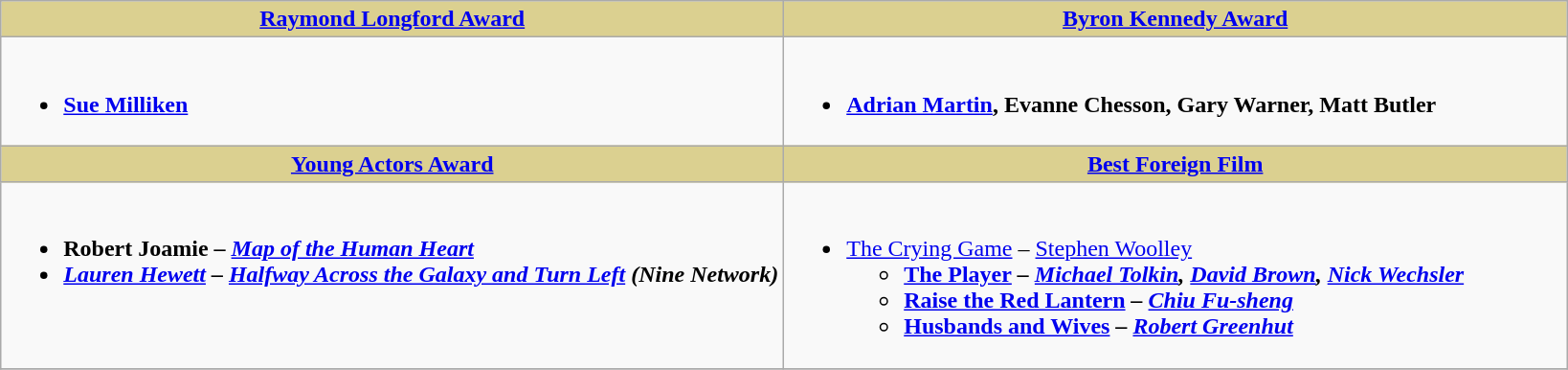<table class=wikitable style="width="100%">
<tr>
<th style="background:#DBD090;" ! width="50%"><a href='#'>Raymond Longford Award</a></th>
<th style="background:#DBD090;" ! width="50%"><a href='#'>Byron Kennedy Award</a></th>
</tr>
<tr>
<td valign="top"><br><ul><li><strong><a href='#'>Sue Milliken</a></strong></li></ul></td>
<td valign="top"><br><ul><li><strong><a href='#'>Adrian Martin</a>, Evanne Chesson, Gary Warner, Matt Butler</strong></li></ul></td>
</tr>
<tr>
<th style="background:#DBD090;" ! width="50%"><a href='#'>Young Actors Award</a></th>
<th style="background:#DBD090;" ! width="50%"><a href='#'>Best Foreign Film</a></th>
</tr>
<tr>
<td valign="top"><br><ul><li><strong>Robert Joamie – <em><a href='#'>Map of the Human Heart</a><strong><em></li><li></strong><a href='#'>Lauren Hewett</a> – </em><a href='#'>Halfway Across the Galaxy and Turn Left</a><em> (Nine Network)<strong></li></ul></td>
<td valign="top"><br><ul><li></em></strong><a href='#'>The Crying Game</a> – <a href='#'>Stephen Woolley</a><strong><em><ul><li></em><a href='#'>The Player</a><em> – <a href='#'>Michael Tolkin</a>, <a href='#'>David Brown</a>, <a href='#'>Nick Wechsler</a></li><li></em><a href='#'>Raise the Red Lantern</a><em> – <a href='#'>Chiu Fu-sheng</a></li><li></em><a href='#'>Husbands and Wives</a><em> – <a href='#'>Robert Greenhut</a></li></ul></li></ul></td>
</tr>
<tr>
</tr>
</table>
